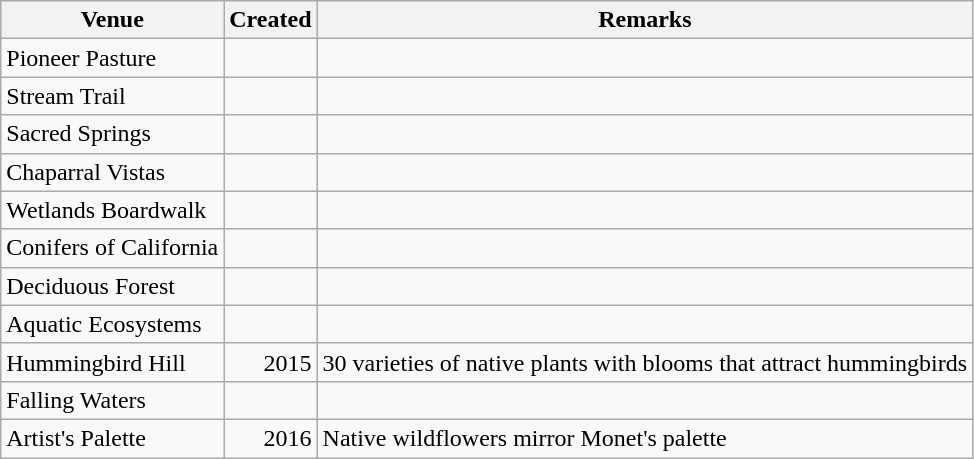<table class="wikitable sortable">
<tr>
<th style="width:*;"><strong>Venue</strong></th>
<th style="width:*;"><strong>Created</strong></th>
<th style="width:*;" class="unsortable"><strong>Remarks</strong></th>
</tr>
<tr>
<td>Pioneer Pasture</td>
<td align=right></td>
<td></td>
</tr>
<tr>
<td>Stream Trail</td>
<td align=right></td>
<td></td>
</tr>
<tr>
<td>Sacred Springs</td>
<td align=right></td>
<td></td>
</tr>
<tr>
<td>Chaparral Vistas</td>
<td align=right></td>
<td></td>
</tr>
<tr>
<td>Wetlands Boardwalk</td>
<td align=right></td>
<td></td>
</tr>
<tr>
<td>Conifers of California</td>
<td align=right></td>
<td></td>
</tr>
<tr>
<td>Deciduous Forest</td>
<td align=right></td>
<td></td>
</tr>
<tr>
<td>Aquatic Ecosystems</td>
<td align=right></td>
<td></td>
</tr>
<tr>
<td>Hummingbird Hill</td>
<td align=right>2015</td>
<td>30 varieties of native plants with blooms that attract hummingbirds</td>
</tr>
<tr>
<td>Falling Waters</td>
<td align=right></td>
<td></td>
</tr>
<tr>
<td>Artist's Palette</td>
<td align=right>2016</td>
<td>Native wildflowers mirror Monet's palette</td>
</tr>
</table>
